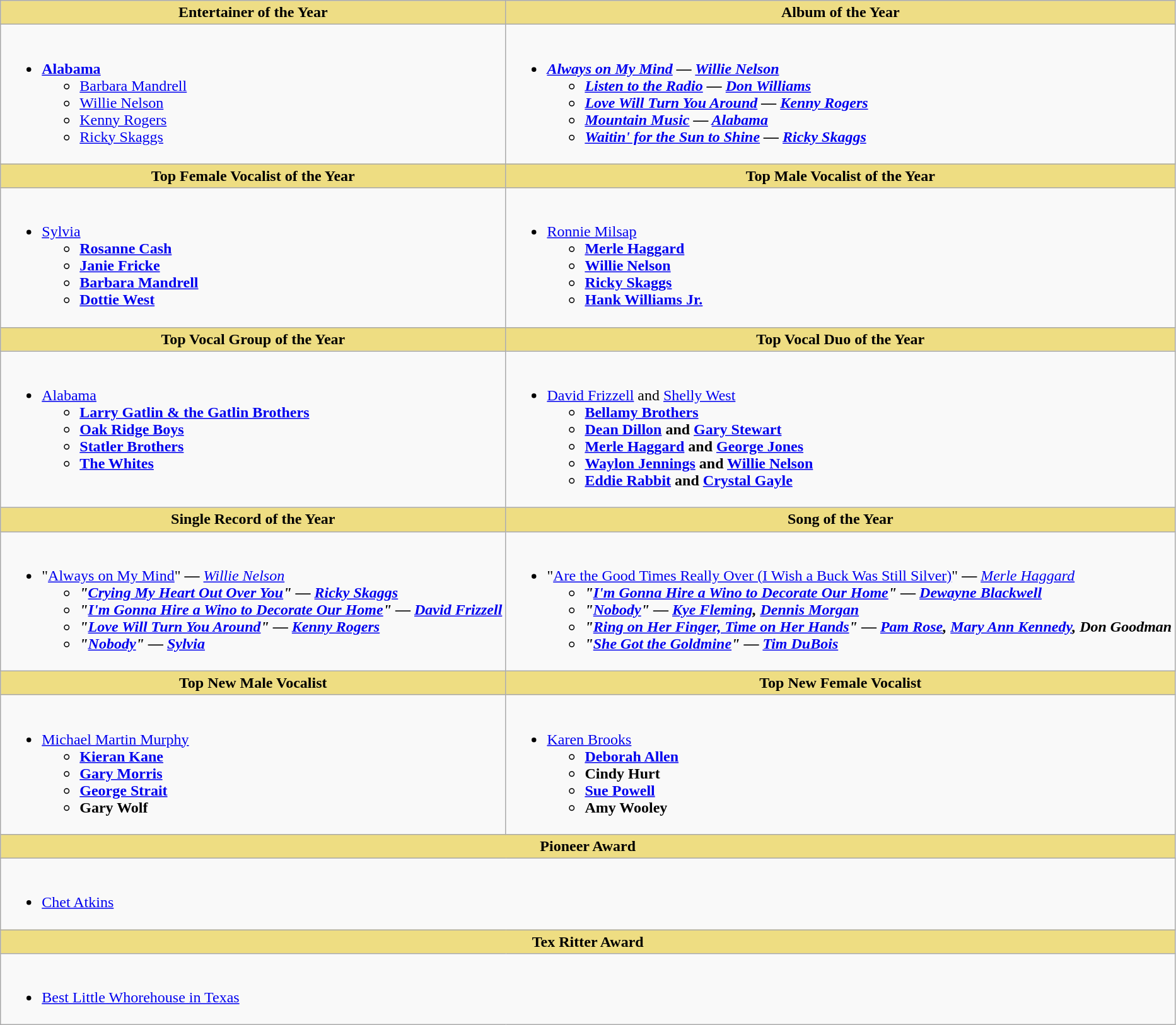<table class="wikitable">
<tr>
<th style="background:#EEDD85; width=50%">Entertainer of the Year</th>
<th style="background:#EEDD85; width=50%">Album of the Year</th>
</tr>
<tr>
<td style="vertical-align:top"><br><ul><li><strong><a href='#'>Alabama</a></strong><ul><li><a href='#'>Barbara Mandrell</a></li><li><a href='#'>Willie Nelson</a></li><li><a href='#'>Kenny Rogers</a></li><li><a href='#'>Ricky Skaggs</a></li></ul></li></ul></td>
<td style="vertical-align:top"><br><ul><li><strong><em><a href='#'>Always on My Mind</a><em> — <a href='#'>Willie Nelson</a><strong><ul><li></em><a href='#'>Listen to the Radio</a><em> — <a href='#'>Don Williams</a></li><li></em><a href='#'>Love Will Turn You Around</a><em> — <a href='#'>Kenny Rogers</a></li><li></em><a href='#'>Mountain Music</a><em> — <a href='#'>Alabama</a></li><li></em><a href='#'>Waitin' for the Sun to Shine</a><em> — <a href='#'>Ricky Skaggs</a></li></ul></li></ul></td>
</tr>
<tr>
<th style="background:#EEDD82; width=50%">Top Female Vocalist of the Year</th>
<th style="background:#EEDD82; width=50%">Top Male Vocalist of the Year</th>
</tr>
<tr>
<td style="vertical-align:top"><br><ul><li></strong><a href='#'>Sylvia</a><strong><ul><li><a href='#'>Rosanne Cash</a></li><li><a href='#'>Janie Fricke</a></li><li><a href='#'>Barbara Mandrell</a></li><li><a href='#'>Dottie West</a></li></ul></li></ul></td>
<td style="vertical-align:top"><br><ul><li></strong><a href='#'>Ronnie Milsap</a><strong><ul><li><a href='#'>Merle Haggard</a></li><li><a href='#'>Willie Nelson</a></li><li><a href='#'>Ricky Skaggs</a></li><li><a href='#'>Hank Williams Jr.</a></li></ul></li></ul></td>
</tr>
<tr>
<th style="background:#EEDD82; width=50%">Top Vocal Group of the Year</th>
<th style="background:#EEDD82; width=50%">Top Vocal Duo of the Year</th>
</tr>
<tr>
<td style="vertical-align:top"><br><ul><li></strong><a href='#'>Alabama</a><strong><ul><li><a href='#'>Larry Gatlin & the Gatlin Brothers</a></li><li><a href='#'>Oak Ridge Boys</a></li><li><a href='#'>Statler Brothers</a></li><li><a href='#'>The Whites</a></li></ul></li></ul></td>
<td style="vertical-align:top"><br><ul><li></strong><a href='#'>David Frizzell</a><strong> </strong>and<strong> </strong><a href='#'>Shelly West</a><strong><ul><li><a href='#'>Bellamy Brothers</a></li><li><a href='#'>Dean Dillon</a> and <a href='#'>Gary Stewart</a></li><li><a href='#'>Merle Haggard</a> and <a href='#'>George Jones</a></li><li><a href='#'>Waylon Jennings</a> and <a href='#'>Willie Nelson</a></li><li><a href='#'>Eddie Rabbit</a> and <a href='#'>Crystal Gayle</a></li></ul></li></ul></td>
</tr>
<tr>
<th style="background:#EEDD82; width=50%">Single Record of the Year</th>
<th style="background:#EEDD82; width=50%">Song of the Year</th>
</tr>
<tr>
<td style="vertical-align:top"><br><ul><li></strong>"<a href='#'>Always on My Mind</a>"<strong> </em>—<em> </strong><a href='#'>Willie Nelson</a><strong><ul><li>"<a href='#'>Crying My Heart Out Over You</a>" </em>—<em> <a href='#'>Ricky Skaggs</a></li><li>"<a href='#'>I'm Gonna Hire a Wino to Decorate Our Home</a>" </em>—<em> <a href='#'>David Frizzell</a></li><li>"<a href='#'>Love Will Turn You Around</a>" </em>—<em> <a href='#'>Kenny Rogers</a></li><li>"<a href='#'>Nobody</a>" — <a href='#'>Sylvia</a></li></ul></li></ul></td>
<td style="vertical-align:top"><br><ul><li></strong>"<a href='#'>Are the Good Times Really Over (I Wish a Buck Was Still Silver)</a>"<strong> </em>—<em> </strong><a href='#'>Merle Haggard</a><strong><ul><li>"<a href='#'>I'm Gonna Hire a Wino to Decorate Our Home</a>" </em>—<em> <a href='#'>Dewayne Blackwell</a></li><li>"<a href='#'>Nobody</a>" </em>—<em> <a href='#'>Kye Fleming</a>, <a href='#'>Dennis Morgan</a></li><li>"<a href='#'>Ring on Her Finger, Time on Her Hands</a>" </em>—<em> <a href='#'>Pam Rose</a>, <a href='#'>Mary Ann Kennedy</a>, Don Goodman</li><li>"<a href='#'>She Got the Goldmine</a>" </em>—<em> <a href='#'>Tim DuBois</a></li></ul></li></ul></td>
</tr>
<tr>
<th style="background:#EEDD82; width=50%">Top New Male Vocalist</th>
<th style="background:#EEDD82; width=50%">Top New Female Vocalist</th>
</tr>
<tr>
<td style="vertical-align:top"><br><ul><li></strong><a href='#'>Michael Martin Murphy</a><strong><ul><li><a href='#'>Kieran Kane</a></li><li><a href='#'>Gary Morris</a></li><li><a href='#'>George Strait</a></li><li>Gary Wolf</li></ul></li></ul></td>
<td style="vertical-align:top"><br><ul><li></strong><a href='#'>Karen Brooks</a><strong><ul><li><a href='#'>Deborah Allen</a></li><li>Cindy Hurt</li><li><a href='#'>Sue Powell</a></li><li>Amy Wooley</li></ul></li></ul></td>
</tr>
<tr>
<th colspan="2" style="background:#EEDD82; width=50%">Pioneer Award</th>
</tr>
<tr>
<td colspan="2"><br><ul><li></strong><a href='#'>Chet Atkins</a><strong></li></ul></td>
</tr>
<tr>
<th colspan="2" style="background:#EEDD82; width=50%">Tex Ritter Award</th>
</tr>
<tr>
<td colspan="2"><br><ul><li></strong><a href='#'>Best Little Whorehouse in Texas</a><strong></li></ul></td>
</tr>
</table>
